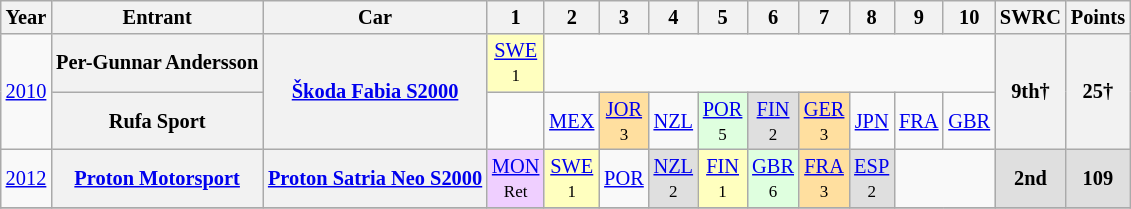<table class="wikitable" border="1" style="text-align:center; font-size:85%;">
<tr>
<th>Year</th>
<th>Entrant</th>
<th>Car</th>
<th>1</th>
<th>2</th>
<th>3</th>
<th>4</th>
<th>5</th>
<th>6</th>
<th>7</th>
<th>8</th>
<th>9</th>
<th>10</th>
<th>SWRC</th>
<th>Points</th>
</tr>
<tr>
<td rowspan=2><a href='#'>2010</a></td>
<th nowrap>Per-Gunnar Andersson</th>
<th rowspan=2 nowrap><a href='#'>Škoda Fabia S2000</a></th>
<td style="background:#FFFFBF;"><a href='#'>SWE</a><br><small>1</small></td>
<td colspan=9></td>
<th rowspan=2>9th†</th>
<th rowspan=2>25†</th>
</tr>
<tr>
<th nowrap>Rufa Sport</th>
<td></td>
<td><a href='#'>MEX</a></td>
<td style="background:#FFDF9F;"><a href='#'>JOR</a><br><small>3</small></td>
<td><a href='#'>NZL</a></td>
<td style="background:#DFFFDF;"><a href='#'>POR</a><br><small>5</small></td>
<td style="background:#DFDFDF;"><a href='#'>FIN</a><br><small>2</small></td>
<td style="background:#FFDF9F;"><a href='#'>GER</a><br><small>3</small></td>
<td><a href='#'>JPN</a></td>
<td><a href='#'>FRA</a></td>
<td><a href='#'>GBR</a></td>
</tr>
<tr>
<td><a href='#'>2012</a></td>
<th nowrap><a href='#'>Proton Motorsport</a></th>
<th nowrap><a href='#'>Proton Satria Neo S2000</a></th>
<td style="background:#EFCFFF;"><a href='#'>MON</a><br><small>Ret</small></td>
<td style="background:#FFFFBF;"><a href='#'>SWE</a><br><small>1</small></td>
<td><a href='#'>POR</a></td>
<td style="background:#DFDFDF;"><a href='#'>NZL</a><br><small>2</small></td>
<td style="background:#FFFFBF;"><a href='#'>FIN</a><br><small>1</small></td>
<td style="background:#DFFFDF;"><a href='#'>GBR</a><br><small>6</small></td>
<td style="background:#FFDF9F;"><a href='#'>FRA</a><br><small>3</small></td>
<td style="background:#DFDFDF;"><a href='#'>ESP</a><br><small>2</small></td>
<td colspan=2></td>
<td style="background:#DFDFDF;"><strong>2nd</strong></td>
<td style="background:#DFDFDF;"><strong>109</strong></td>
</tr>
<tr>
</tr>
</table>
